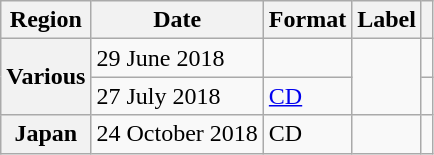<table class="wikitable plainrowheaders">
<tr>
<th scope="col">Region</th>
<th scope="col">Date</th>
<th scope="col">Format</th>
<th scope="col">Label</th>
<th scope="col"></th>
</tr>
<tr>
<th scope="row" rowspan="2">Various</th>
<td>29 June 2018</td>
<td></td>
<td rowspan="2"></td>
<td></td>
</tr>
<tr>
<td>27 July 2018</td>
<td><a href='#'>CD</a></td>
<td></td>
</tr>
<tr>
<th scope="row">Japan</th>
<td>24 October 2018</td>
<td>CD</td>
<td></td>
<td align="center"></td>
</tr>
</table>
